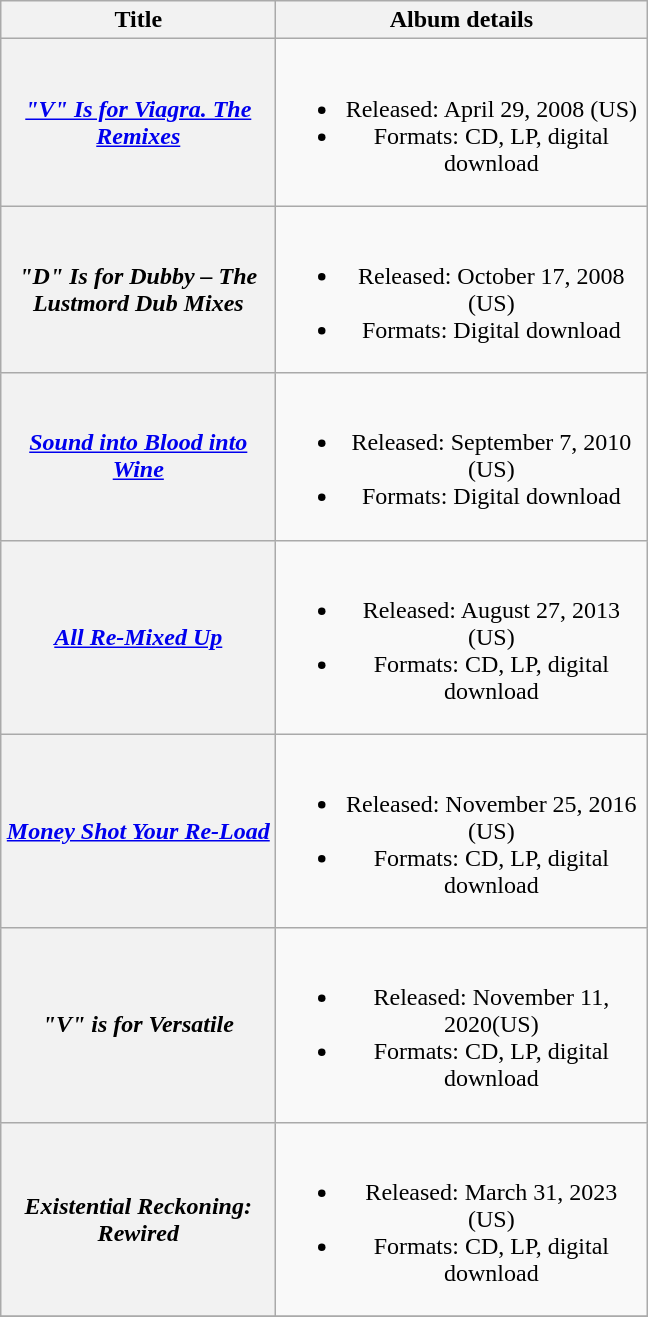<table class="wikitable plainrowheaders" style="text-align:center;">
<tr>
<th scope="col" rowspan="1" style="width:11em;">Title</th>
<th scope="col" rowspan="1" style="width:15em;">Album details</th>
</tr>
<tr>
<th scope="row"><em><a href='#'>"V" Is for Viagra. The Remixes</a></em></th>
<td><br><ul><li>Released: April 29, 2008 <span>(US)</span></li><li>Formats: CD, LP, digital download</li></ul></td>
</tr>
<tr>
<th scope="row"><em>"D" Is for Dubby – The Lustmord Dub Mixes</em></th>
<td><br><ul><li>Released: October 17, 2008 <span>(US)</span></li><li>Formats: Digital download</li></ul></td>
</tr>
<tr>
<th scope="row"><em><a href='#'>Sound into Blood into Wine</a></em></th>
<td><br><ul><li>Released: September 7, 2010 <span>(US)</span></li><li>Formats: Digital download</li></ul></td>
</tr>
<tr>
<th scope="row"><em><a href='#'>All Re-Mixed Up</a></em></th>
<td><br><ul><li>Released: August 27, 2013 <span>(US)</span></li><li>Formats: CD, LP, digital download</li></ul></td>
</tr>
<tr>
<th scope="row"><em><a href='#'>Money Shot Your Re-Load</a></em></th>
<td><br><ul><li>Released: November 25, 2016 <span>(US)</span></li><li>Formats: CD, LP, digital download</li></ul></td>
</tr>
<tr>
<th scope="row"><em>"V" is for Versatile</em></th>
<td><br><ul><li>Released: November 11, 2020<span>(US)</span></li><li>Formats: CD, LP, digital download</li></ul></td>
</tr>
<tr>
<th scope="row"><em>Existential Reckoning: Rewired</em></th>
<td><br><ul><li>Released: March 31, 2023 <span>(US)</span></li><li>Formats: CD, LP, digital download</li></ul></td>
</tr>
<tr>
</tr>
</table>
